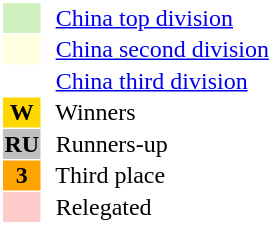<table style="border: 1px solid #ffffff; background-color: #ffffff" cellspacing="1" cellpadding="1">
<tr>
<td bgcolor="#D0F0C0" width="20"></td>
<td bgcolor="#ffffff" align="left">  <a href='#'>China top division</a></td>
</tr>
<tr>
<td bgcolor="#FFFFE0" width="20"></td>
<td bgcolor="#ffffff" align="left">  <a href='#'>China second division</a></td>
</tr>
<tr>
<th bgcolor="#ffffff" width="20"></th>
<td bgcolor="#ffffff" align="left">  <a href='#'>China third division</a></td>
</tr>
<tr>
<th bgcolor="#FFD700" width="20">W</th>
<td bgcolor="#ffffff" align="left">  Winners</td>
</tr>
<tr>
<th bgcolor="#C0C0C0" width="20">RU</th>
<td bgcolor="#ffffff" align="left">  Runners-up</td>
</tr>
<tr>
<th bgcolor="#FFA500" width="20">3</th>
<td bgcolor="#ffffff" align="left">  Third place</td>
</tr>
<tr>
<th bgcolor="#ffcccc" width="20"></th>
<td bgcolor="#ffffff" align="left">  Relegated</td>
</tr>
</table>
